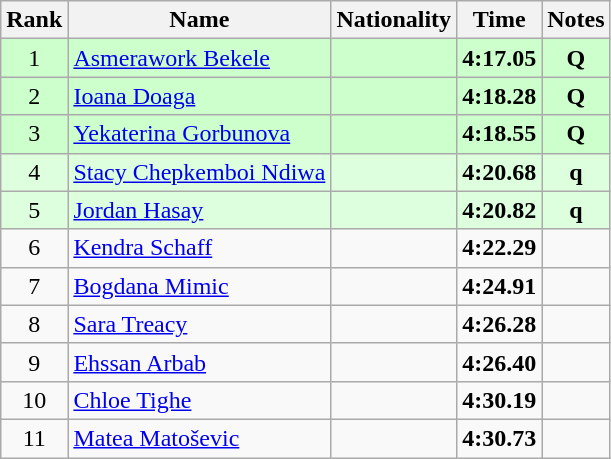<table class="wikitable sortable" style="text-align:center">
<tr>
<th>Rank</th>
<th>Name</th>
<th>Nationality</th>
<th>Time</th>
<th>Notes</th>
</tr>
<tr bgcolor=ccffcc>
<td>1</td>
<td align=left><a href='#'>Asmerawork Bekele</a></td>
<td align=left></td>
<td><strong>4:17.05</strong></td>
<td><strong>Q</strong></td>
</tr>
<tr bgcolor=ccffcc>
<td>2</td>
<td align=left><a href='#'>Ioana Doaga</a></td>
<td align=left></td>
<td><strong>4:18.28</strong></td>
<td><strong>Q</strong></td>
</tr>
<tr bgcolor=ccffcc>
<td>3</td>
<td align=left><a href='#'>Yekaterina Gorbunova</a></td>
<td align=left></td>
<td><strong>4:18.55</strong></td>
<td><strong>Q</strong></td>
</tr>
<tr bgcolor=ddffdd>
<td>4</td>
<td align=left><a href='#'>Stacy Chepkemboi Ndiwa</a></td>
<td align=left></td>
<td><strong>4:20.68</strong></td>
<td><strong>q</strong></td>
</tr>
<tr bgcolor=ddffdd>
<td>5</td>
<td align=left><a href='#'>Jordan Hasay</a></td>
<td align=left></td>
<td><strong>4:20.82</strong></td>
<td><strong>q</strong></td>
</tr>
<tr>
<td>6</td>
<td align=left><a href='#'>Kendra Schaff</a></td>
<td align=left></td>
<td><strong>4:22.29</strong></td>
<td></td>
</tr>
<tr>
<td>7</td>
<td align=left><a href='#'>Bogdana Mimic</a></td>
<td align=left></td>
<td><strong>4:24.91</strong></td>
<td></td>
</tr>
<tr>
<td>8</td>
<td align=left><a href='#'>Sara Treacy</a></td>
<td align=left></td>
<td><strong>4:26.28</strong></td>
<td></td>
</tr>
<tr>
<td>9</td>
<td align=left><a href='#'>Ehssan Arbab</a></td>
<td align=left></td>
<td><strong>4:26.40</strong></td>
<td></td>
</tr>
<tr>
<td>10</td>
<td align=left><a href='#'>Chloe Tighe</a></td>
<td align=left></td>
<td><strong>4:30.19</strong></td>
<td></td>
</tr>
<tr>
<td>11</td>
<td align=left><a href='#'>Matea Matoševic</a></td>
<td align=left></td>
<td><strong>4:30.73</strong></td>
<td></td>
</tr>
</table>
